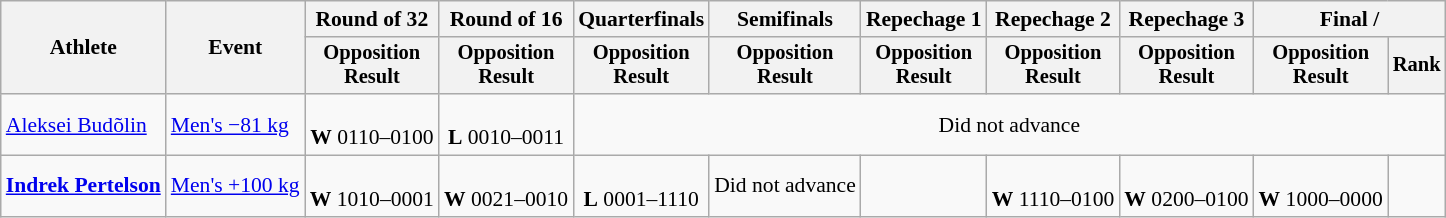<table class="wikitable" style="font-size:90%">
<tr>
<th rowspan="2">Athlete</th>
<th rowspan="2">Event</th>
<th>Round of 32</th>
<th>Round of 16</th>
<th>Quarterfinals</th>
<th>Semifinals</th>
<th>Repechage 1</th>
<th>Repechage 2</th>
<th>Repechage 3</th>
<th colspan=2>Final / </th>
</tr>
<tr style="font-size:95%">
<th>Opposition<br>Result</th>
<th>Opposition<br>Result</th>
<th>Opposition<br>Result</th>
<th>Opposition<br>Result</th>
<th>Opposition<br>Result</th>
<th>Opposition<br>Result</th>
<th>Opposition<br>Result</th>
<th>Opposition<br>Result</th>
<th>Rank</th>
</tr>
<tr align=center>
<td align=left><a href='#'>Aleksei Budõlin</a></td>
<td align=left><a href='#'>Men's −81 kg</a></td>
<td><br><strong>W</strong> 0110–0100</td>
<td><br><strong>L</strong> 0010–0011</td>
<td colspan=7>Did not advance</td>
</tr>
<tr align=center>
<td align=left><strong><a href='#'>Indrek Pertelson</a></strong></td>
<td align=left><a href='#'>Men's +100 kg</a></td>
<td><br><strong>W</strong> 1010–0001</td>
<td><br><strong>W</strong> 0021–0010</td>
<td><br><strong>L</strong> 0001–1110</td>
<td>Did not advance</td>
<td></td>
<td><br><strong>W</strong> 1110–0100</td>
<td><br><strong>W</strong> 0200–0100</td>
<td><br><strong>W</strong> 1000–0000</td>
<td></td>
</tr>
</table>
